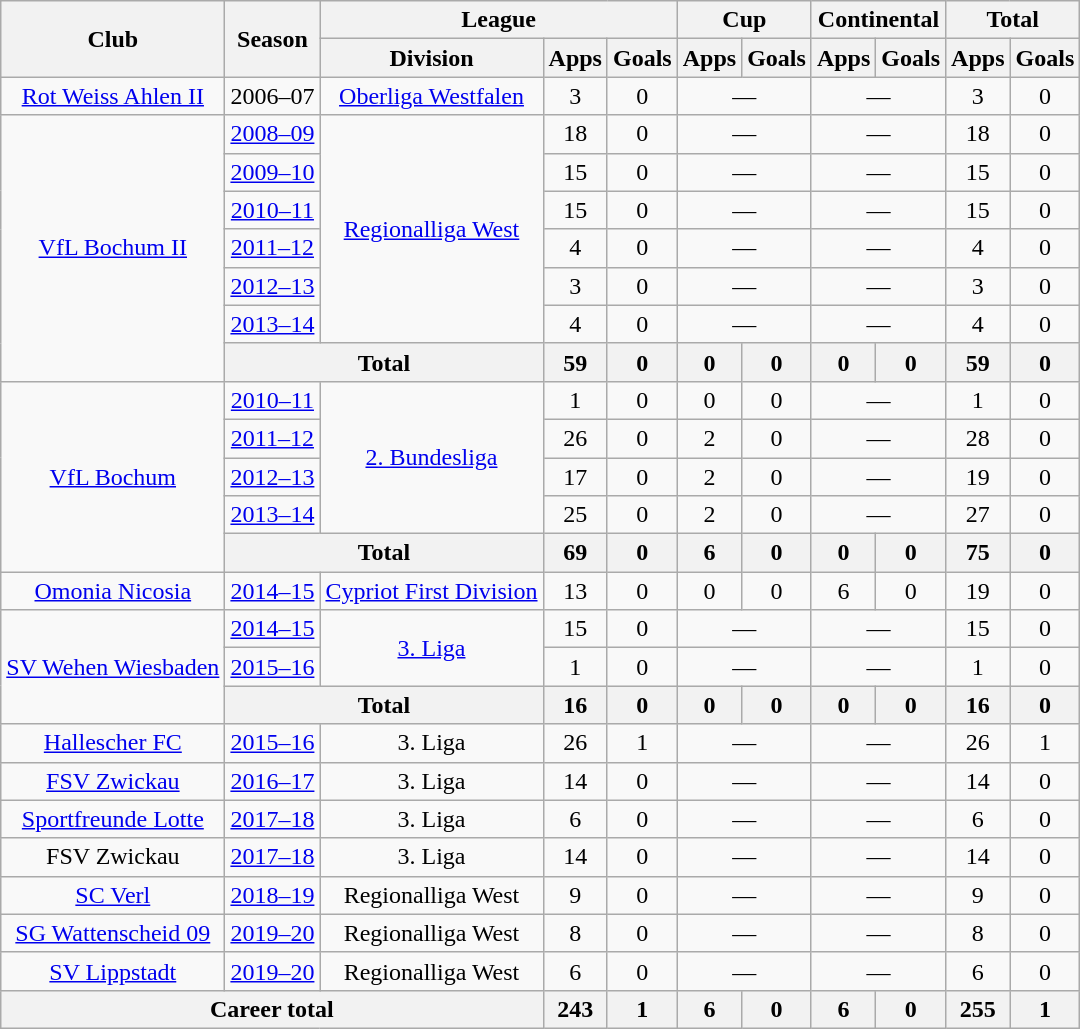<table class="wikitable" style="text-align:center">
<tr>
<th rowspan="2">Club</th>
<th rowspan="2">Season</th>
<th colspan="3">League</th>
<th colspan="2">Cup</th>
<th colspan="2">Continental</th>
<th colspan="2">Total</th>
</tr>
<tr>
<th>Division</th>
<th>Apps</th>
<th>Goals</th>
<th>Apps</th>
<th>Goals</th>
<th>Apps</th>
<th>Goals</th>
<th>Apps</th>
<th>Goals</th>
</tr>
<tr>
<td><a href='#'>Rot Weiss Ahlen II</a></td>
<td>2006–07</td>
<td><a href='#'>Oberliga Westfalen</a></td>
<td>3</td>
<td>0</td>
<td colspan="2">—</td>
<td colspan="2">—</td>
<td>3</td>
<td>0</td>
</tr>
<tr>
<td rowspan="7"><a href='#'>VfL Bochum II</a></td>
<td><a href='#'>2008–09</a></td>
<td rowspan="6"><a href='#'>Regionalliga West</a></td>
<td>18</td>
<td>0</td>
<td colspan="2">—</td>
<td colspan="2">—</td>
<td>18</td>
<td>0</td>
</tr>
<tr>
<td><a href='#'>2009–10</a></td>
<td>15</td>
<td>0</td>
<td colspan="2">—</td>
<td colspan="2">—</td>
<td>15</td>
<td>0</td>
</tr>
<tr>
<td><a href='#'>2010–11</a></td>
<td>15</td>
<td>0</td>
<td colspan="2">—</td>
<td colspan="2">—</td>
<td>15</td>
<td>0</td>
</tr>
<tr>
<td><a href='#'>2011–12</a></td>
<td>4</td>
<td>0</td>
<td colspan="2">—</td>
<td colspan="2">—</td>
<td>4</td>
<td>0</td>
</tr>
<tr>
<td><a href='#'>2012–13</a></td>
<td>3</td>
<td>0</td>
<td colspan="2">—</td>
<td colspan="2">—</td>
<td>3</td>
<td>0</td>
</tr>
<tr>
<td><a href='#'>2013–14</a></td>
<td>4</td>
<td>0</td>
<td colspan="2">—</td>
<td colspan="2">—</td>
<td>4</td>
<td>0</td>
</tr>
<tr>
<th colspan="2">Total</th>
<th>59</th>
<th>0</th>
<th>0</th>
<th>0</th>
<th>0</th>
<th>0</th>
<th>59</th>
<th>0</th>
</tr>
<tr>
<td rowspan="5"><a href='#'>VfL Bochum</a></td>
<td><a href='#'>2010–11</a></td>
<td rowspan="4"><a href='#'>2.&nbsp;Bundesliga</a></td>
<td>1</td>
<td>0</td>
<td>0</td>
<td>0</td>
<td colspan="2">—</td>
<td>1</td>
<td>0</td>
</tr>
<tr>
<td><a href='#'>2011–12</a></td>
<td>26</td>
<td>0</td>
<td>2</td>
<td>0</td>
<td colspan="2">—</td>
<td>28</td>
<td>0</td>
</tr>
<tr>
<td><a href='#'>2012–13</a></td>
<td>17</td>
<td>0</td>
<td>2</td>
<td>0</td>
<td colspan="2">—</td>
<td>19</td>
<td>0</td>
</tr>
<tr>
<td><a href='#'>2013–14</a></td>
<td>25</td>
<td>0</td>
<td>2</td>
<td>0</td>
<td colspan="2">—</td>
<td>27</td>
<td>0</td>
</tr>
<tr>
<th colspan="2">Total</th>
<th>69</th>
<th>0</th>
<th>6</th>
<th>0</th>
<th>0</th>
<th>0</th>
<th>75</th>
<th>0</th>
</tr>
<tr>
<td><a href='#'>Omonia Nicosia</a></td>
<td><a href='#'>2014–15</a></td>
<td><a href='#'>Cypriot First Division</a></td>
<td>13</td>
<td>0</td>
<td>0</td>
<td>0</td>
<td>6</td>
<td>0</td>
<td>19</td>
<td>0</td>
</tr>
<tr>
<td rowspan="3"><a href='#'>SV Wehen Wiesbaden</a></td>
<td><a href='#'>2014–15</a></td>
<td rowspan="2"><a href='#'>3. Liga</a></td>
<td>15</td>
<td>0</td>
<td colspan="2">—</td>
<td colspan="2">—</td>
<td>15</td>
<td>0</td>
</tr>
<tr>
<td><a href='#'>2015–16</a></td>
<td>1</td>
<td>0</td>
<td colspan="2">—</td>
<td colspan="2">—</td>
<td>1</td>
<td>0</td>
</tr>
<tr>
<th colspan="2">Total</th>
<th>16</th>
<th>0</th>
<th>0</th>
<th>0</th>
<th>0</th>
<th>0</th>
<th>16</th>
<th>0</th>
</tr>
<tr>
<td><a href='#'>Hallescher FC</a></td>
<td><a href='#'>2015–16</a></td>
<td>3. Liga</td>
<td>26</td>
<td>1</td>
<td colspan="2">—</td>
<td colspan="2">—</td>
<td>26</td>
<td>1</td>
</tr>
<tr>
<td><a href='#'>FSV Zwickau</a></td>
<td><a href='#'>2016–17</a></td>
<td>3. Liga</td>
<td>14</td>
<td>0</td>
<td colspan="2">—</td>
<td colspan="2">—</td>
<td>14</td>
<td>0</td>
</tr>
<tr>
<td><a href='#'>Sportfreunde Lotte</a></td>
<td><a href='#'>2017–18</a></td>
<td>3. Liga</td>
<td>6</td>
<td>0</td>
<td colspan="2">—</td>
<td colspan="2">—</td>
<td>6</td>
<td>0</td>
</tr>
<tr>
<td>FSV Zwickau</td>
<td><a href='#'>2017–18</a></td>
<td>3. Liga</td>
<td>14</td>
<td>0</td>
<td colspan="2">—</td>
<td colspan="2">—</td>
<td>14</td>
<td>0</td>
</tr>
<tr>
<td><a href='#'>SC Verl</a></td>
<td><a href='#'>2018–19</a></td>
<td>Regionalliga West</td>
<td>9</td>
<td>0</td>
<td colspan="2">—</td>
<td colspan="2">—</td>
<td>9</td>
<td>0</td>
</tr>
<tr>
<td><a href='#'>SG Wattenscheid 09</a></td>
<td><a href='#'>2019–20</a></td>
<td>Regionalliga West</td>
<td>8</td>
<td>0</td>
<td colspan="2">—</td>
<td colspan="2">—</td>
<td>8</td>
<td>0</td>
</tr>
<tr>
<td><a href='#'>SV Lippstadt</a></td>
<td><a href='#'>2019–20</a></td>
<td>Regionalliga West</td>
<td>6</td>
<td>0</td>
<td colspan="2">—</td>
<td colspan="2">—</td>
<td>6</td>
<td>0</td>
</tr>
<tr>
<th colspan="3">Career total</th>
<th>243</th>
<th>1</th>
<th>6</th>
<th>0</th>
<th>6</th>
<th>0</th>
<th>255</th>
<th>1</th>
</tr>
</table>
